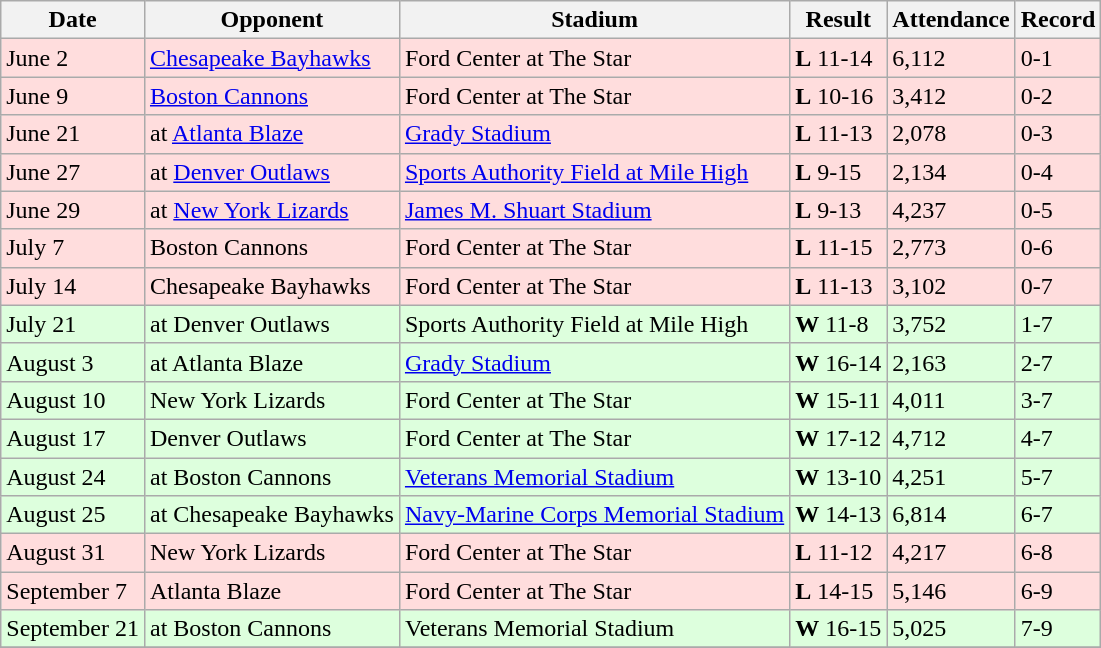<table class="wikitable">
<tr>
<th>Date</th>
<th>Opponent</th>
<th>Stadium</th>
<th>Result</th>
<th>Attendance</th>
<th>Record</th>
</tr>
<tr bgcolor=FFDDDD>
<td>June 2</td>
<td><a href='#'>Chesapeake Bayhawks</a></td>
<td>Ford Center at The Star</td>
<td><strong>L</strong> 11-14</td>
<td>6,112</td>
<td>0-1</td>
</tr>
<tr bgcolor=FFDDDD>
<td>June 9</td>
<td><a href='#'>Boston Cannons</a></td>
<td>Ford Center at The Star</td>
<td><strong>L</strong> 10-16</td>
<td>3,412</td>
<td>0-2</td>
</tr>
<tr bgcolor=FFDDDD>
<td>June 21</td>
<td>at <a href='#'>Atlanta Blaze</a></td>
<td><a href='#'>Grady Stadium</a></td>
<td><strong>L</strong> 11-13</td>
<td>2,078</td>
<td>0-3</td>
</tr>
<tr bgcolor=FFDDDD>
<td>June 27</td>
<td>at <a href='#'>Denver Outlaws</a></td>
<td><a href='#'>Sports Authority Field at Mile High</a></td>
<td><strong>L</strong> 9-15</td>
<td>2,134</td>
<td>0-4</td>
</tr>
<tr bgcolor=FFDDDD>
<td>June 29</td>
<td>at <a href='#'>New York Lizards</a></td>
<td><a href='#'>James M. Shuart Stadium</a></td>
<td><strong>L</strong> 9-13</td>
<td>4,237</td>
<td>0-5</td>
</tr>
<tr bgcolor=FFDDDD>
<td>July 7</td>
<td>Boston Cannons</td>
<td>Ford Center at The Star</td>
<td><strong>L</strong> 11-15</td>
<td>2,773</td>
<td>0-6</td>
</tr>
<tr bgcolor=FFDDDD>
<td>July 14</td>
<td>Chesapeake Bayhawks</td>
<td>Ford Center at The Star</td>
<td><strong>L</strong> 11-13</td>
<td>3,102</td>
<td>0-7</td>
</tr>
<tr bgcolor=DDFFDD>
<td>July 21</td>
<td>at Denver Outlaws</td>
<td>Sports Authority Field at Mile High</td>
<td><strong>W</strong> 11-8</td>
<td>3,752</td>
<td>1-7</td>
</tr>
<tr bgcolor=DDFFDD>
<td>August 3</td>
<td>at Atlanta Blaze</td>
<td><a href='#'>Grady Stadium</a></td>
<td><strong>W</strong> 16-14</td>
<td>2,163</td>
<td>2-7</td>
</tr>
<tr bgcolor=DDFFDD>
<td>August 10</td>
<td>New York Lizards</td>
<td>Ford Center at The Star</td>
<td><strong>W</strong> 15-11</td>
<td>4,011</td>
<td>3-7</td>
</tr>
<tr bgcolor=DDFFDD>
<td>August 17</td>
<td>Denver Outlaws</td>
<td>Ford Center at The Star</td>
<td><strong>W</strong> 17-12</td>
<td>4,712</td>
<td>4-7</td>
</tr>
<tr bgcolor=DDFFDD>
<td>August 24</td>
<td>at Boston Cannons</td>
<td><a href='#'>Veterans Memorial Stadium</a></td>
<td><strong>W</strong> 13-10</td>
<td>4,251</td>
<td>5-7</td>
</tr>
<tr bgcolor=DDFFDD>
<td>August 25</td>
<td>at Chesapeake Bayhawks</td>
<td><a href='#'>Navy-Marine Corps Memorial Stadium</a></td>
<td><strong>W</strong> 14-13</td>
<td>6,814</td>
<td>6-7</td>
</tr>
<tr bgcolor=FFDDDD>
<td>August 31</td>
<td>New York Lizards</td>
<td>Ford Center at The Star</td>
<td><strong>L</strong> 11-12</td>
<td>4,217</td>
<td>6-8</td>
</tr>
<tr bgcolor=FFDDDD>
<td>September 7</td>
<td>Atlanta Blaze</td>
<td>Ford Center at The Star</td>
<td><strong>L</strong> 14-15</td>
<td>5,146</td>
<td>6-9</td>
</tr>
<tr bgcolor=DDFFDD>
<td>September 21</td>
<td>at Boston Cannons</td>
<td>Veterans Memorial Stadium</td>
<td><strong>W</strong> 16-15</td>
<td>5,025</td>
<td>7-9</td>
</tr>
<tr>
</tr>
</table>
